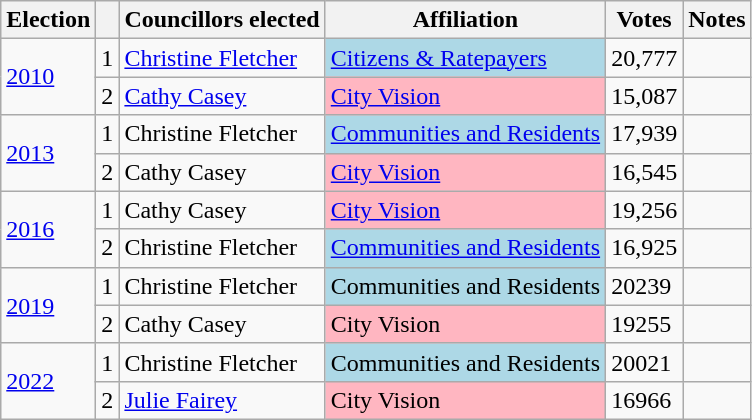<table class="wikitable sortable">
<tr>
<th>Election</th>
<th></th>
<th>Councillors elected</th>
<th>Affiliation</th>
<th>Votes</th>
<th>Notes</th>
</tr>
<tr>
<td rowspan=2><a href='#'>2010</a></td>
<td>1</td>
<td><a href='#'>Christine Fletcher</a></td>
<td bgcolor="lightblue"><a href='#'>Citizens & Ratepayers</a></td>
<td>20,777</td>
<td></td>
</tr>
<tr>
<td>2</td>
<td><a href='#'>Cathy Casey</a></td>
<td bgcolor="lightpink"><a href='#'>City Vision</a></td>
<td>15,087</td>
<td></td>
</tr>
<tr>
<td rowspan=2><a href='#'>2013</a></td>
<td>1</td>
<td>Christine Fletcher</td>
<td bgcolor="lightblue"><a href='#'>Communities and Residents</a></td>
<td>17,939</td>
<td></td>
</tr>
<tr>
<td>2</td>
<td>Cathy Casey</td>
<td bgcolor="lightpink"><a href='#'>City Vision</a></td>
<td>16,545</td>
<td></td>
</tr>
<tr>
<td rowspan=2><a href='#'>2016</a></td>
<td>1</td>
<td>Cathy Casey</td>
<td bgcolor="lightpink"><a href='#'>City Vision</a></td>
<td>19,256</td>
<td></td>
</tr>
<tr>
<td>2</td>
<td>Christine Fletcher</td>
<td bgcolor="lightblue"><a href='#'>Communities and Residents</a></td>
<td>16,925</td>
<td></td>
</tr>
<tr>
<td rowspan=2><a href='#'>2019</a></td>
<td>1</td>
<td>Christine Fletcher</td>
<td bgcolor="lightblue">Communities and Residents</td>
<td>20239</td>
<td></td>
</tr>
<tr>
<td>2</td>
<td>Cathy Casey</td>
<td bgcolor="lightpink">City Vision</td>
<td>19255</td>
<td></td>
</tr>
<tr>
<td rowspan=2><a href='#'>2022</a></td>
<td>1</td>
<td>Christine Fletcher</td>
<td bgcolor="lightblue">Communities and Residents</td>
<td>20021</td>
<td></td>
</tr>
<tr>
<td>2</td>
<td><a href='#'>Julie Fairey</a></td>
<td bgcolor="lightpink">City Vision</td>
<td>16966</td>
<td></td>
</tr>
</table>
